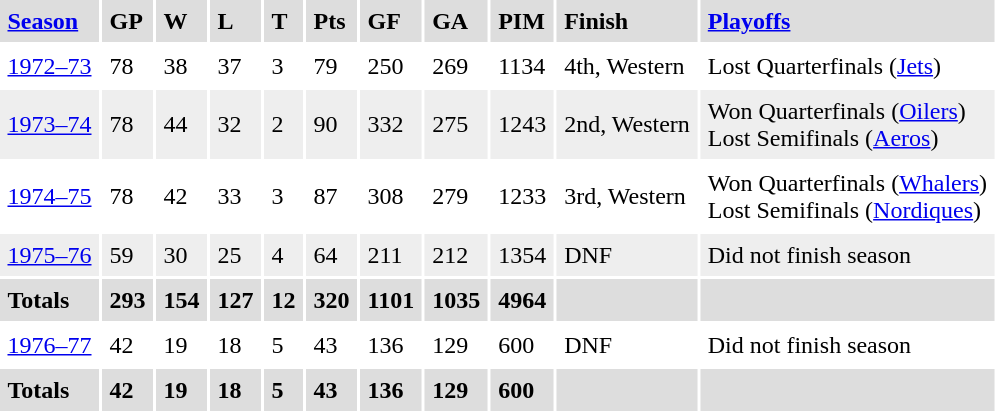<table cellpadding=5>
<tr bgcolor="#dddddd">
<td><strong><a href='#'>Season</a></strong></td>
<td><strong>GP</strong></td>
<td><strong>W</strong></td>
<td><strong>L</strong></td>
<td><strong>T</strong></td>
<td><strong>Pts</strong></td>
<td><strong>GF</strong></td>
<td><strong>GA</strong></td>
<td><strong>PIM</strong></td>
<td><strong>Finish</strong></td>
<td><strong><a href='#'>Playoffs</a></strong></td>
</tr>
<tr>
<td><a href='#'>1972–73</a></td>
<td>78</td>
<td>38</td>
<td>37</td>
<td>3</td>
<td>79</td>
<td>250</td>
<td>269</td>
<td>1134</td>
<td>4th, Western</td>
<td>Lost Quarterfinals (<a href='#'>Jets</a>)</td>
</tr>
<tr bgcolor="#eeeeee">
<td><a href='#'>1973–74</a></td>
<td>78</td>
<td>44</td>
<td>32</td>
<td>2</td>
<td>90</td>
<td>332</td>
<td>275</td>
<td>1243</td>
<td>2nd, Western</td>
<td>Won Quarterfinals (<a href='#'>Oilers</a>) <br> Lost Semifinals (<a href='#'>Aeros</a>)</td>
</tr>
<tr>
<td><a href='#'>1974–75</a></td>
<td>78</td>
<td>42</td>
<td>33</td>
<td>3</td>
<td>87</td>
<td>308</td>
<td>279</td>
<td>1233</td>
<td>3rd, Western</td>
<td>Won Quarterfinals (<a href='#'>Whalers</a>) <br> Lost Semifinals (<a href='#'>Nordiques</a>)</td>
</tr>
<tr bgcolor="#eeeeee">
<td><a href='#'>1975–76</a></td>
<td>59</td>
<td>30</td>
<td>25</td>
<td>4</td>
<td>64</td>
<td>211</td>
<td>212</td>
<td>1354</td>
<td>DNF</td>
<td>Did not finish season</td>
</tr>
<tr bgcolor="#dddddd">
<td><strong>Totals</strong></td>
<td><strong>293</strong></td>
<td><strong>154</strong></td>
<td><strong>127</strong></td>
<td><strong>12</strong></td>
<td><strong>320</strong></td>
<td><strong>1101</strong></td>
<td><strong>1035</strong></td>
<td><strong>4964</strong></td>
<td></td>
<td></td>
</tr>
<tr>
<td><a href='#'>1976–77</a></td>
<td>42</td>
<td>19</td>
<td>18</td>
<td>5</td>
<td>43</td>
<td>136</td>
<td>129</td>
<td>600</td>
<td>DNF</td>
<td>Did not finish season</td>
</tr>
<tr bgcolor="#dddddd">
<td><strong>Totals</strong></td>
<td><strong>42</strong></td>
<td><strong>19</strong></td>
<td><strong>18</strong></td>
<td><strong>5</strong></td>
<td><strong>43</strong></td>
<td><strong>136</strong></td>
<td><strong>129</strong></td>
<td><strong>600</strong></td>
<td></td>
<td></td>
</tr>
</table>
